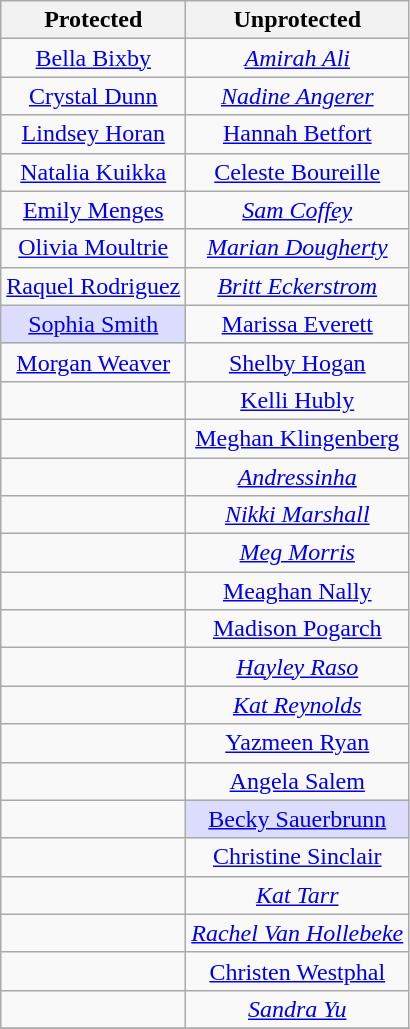<table class="wikitable" style="text-align:center">
<tr>
<th scope="col">Protected</th>
<th scope="col">Unprotected</th>
</tr>
<tr>
<td><a href='#'>Bella Bixby</a></td>
<td><em><a href='#'>Amirah Ali</a></em></td>
</tr>
<tr>
<td><a href='#'>Crystal Dunn</a></td>
<td><em><a href='#'>Nadine Angerer</a></em></td>
</tr>
<tr>
<td><a href='#'>Lindsey Horan</a></td>
<td><a href='#'>Hannah Betfort</a></td>
</tr>
<tr>
<td><a href='#'>Natalia Kuikka</a></td>
<td><a href='#'>Celeste Boureille</a></td>
</tr>
<tr>
<td><a href='#'>Emily Menges</a></td>
<td><em><a href='#'>Sam Coffey</a></em></td>
</tr>
<tr>
<td><a href='#'>Olivia Moultrie</a></td>
<td><em><a href='#'>Marian Dougherty</a></em></td>
</tr>
<tr>
<td><a href='#'>Raquel Rodriguez</a></td>
<td><em><a href='#'>Britt Eckerstrom</a></em></td>
</tr>
<tr>
<td style="background:#ddf;"><a href='#'>Sophia Smith</a></td>
<td><a href='#'>Marissa Everett</a></td>
</tr>
<tr>
<td><a href='#'>Morgan Weaver</a></td>
<td><a href='#'>Shelby Hogan</a></td>
</tr>
<tr>
<td></td>
<td><a href='#'>Kelli Hubly</a></td>
</tr>
<tr>
<td></td>
<td><a href='#'>Meghan Klingenberg</a></td>
</tr>
<tr>
<td></td>
<td><em><a href='#'>Andressinha</a></em></td>
</tr>
<tr>
<td></td>
<td><em><a href='#'>Nikki Marshall</a></em></td>
</tr>
<tr>
<td></td>
<td><em><a href='#'>Meg Morris</a></em></td>
</tr>
<tr>
<td></td>
<td><a href='#'>Meaghan Nally</a></td>
</tr>
<tr>
<td></td>
<td><a href='#'>Madison Pogarch</a></td>
</tr>
<tr>
<td></td>
<td><em><a href='#'>Hayley Raso</a></em></td>
</tr>
<tr>
<td></td>
<td><em><a href='#'>Kat Reynolds</a></em></td>
</tr>
<tr>
<td></td>
<td><a href='#'>Yazmeen Ryan</a></td>
</tr>
<tr>
<td></td>
<td><a href='#'>Angela Salem</a></td>
</tr>
<tr>
<td></td>
<td style="background:#ddf;"><a href='#'>Becky Sauerbrunn</a></td>
</tr>
<tr>
<td></td>
<td><a href='#'>Christine Sinclair</a></td>
</tr>
<tr>
<td></td>
<td><em><a href='#'>Kat Tarr</a></em></td>
</tr>
<tr>
<td></td>
<td><em><a href='#'>Rachel Van Hollebeke</a></em></td>
</tr>
<tr>
<td></td>
<td><a href='#'>Christen Westphal</a></td>
</tr>
<tr>
<td></td>
<td><em><a href='#'>Sandra Yu</a></em></td>
</tr>
<tr>
</tr>
</table>
